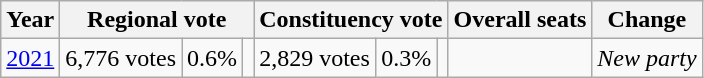<table class="wikitable">
<tr>
<th>Year</th>
<th colspan="3">Regional vote</th>
<th colspan="3">Constituency vote</th>
<th>Overall seats</th>
<th>Change</th>
</tr>
<tr>
<td><a href='#'>2021</a></td>
<td>6,776 votes</td>
<td>0.6%</td>
<td></td>
<td>2,829 votes</td>
<td>0.3%</td>
<td></td>
<td></td>
<td><em>New party</em></td>
</tr>
</table>
